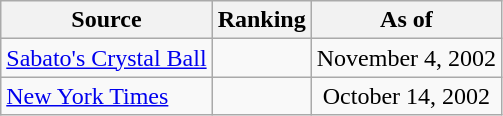<table class="wikitable" style="text-align:center">
<tr>
<th>Source</th>
<th>Ranking</th>
<th>As of</th>
</tr>
<tr>
<td align=left><a href='#'>Sabato's Crystal Ball</a></td>
<td></td>
<td>November 4, 2002</td>
</tr>
<tr>
<td align=left><a href='#'>New York Times</a></td>
<td></td>
<td>October 14, 2002</td>
</tr>
</table>
